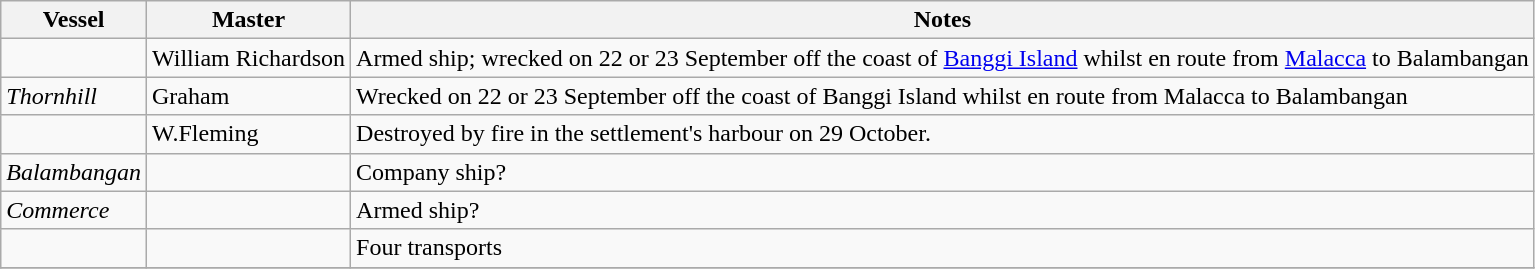<table class=" wikitable">
<tr>
<th>Vessel</th>
<th>Master</th>
<th>Notes</th>
</tr>
<tr>
<td></td>
<td>William Richardson</td>
<td>Armed ship; wrecked on 22 or 23 September off the coast of <a href='#'>Banggi Island</a> whilst en route from <a href='#'>Malacca</a> to Balambangan</td>
</tr>
<tr>
<td><em>Thornhill</em></td>
<td>Graham</td>
<td>Wrecked on 22 or 23 September off the coast of Banggi Island whilst en route from Malacca to Balambangan</td>
</tr>
<tr>
<td></td>
<td>W.Fleming</td>
<td>Destroyed by fire in the settlement's harbour on 29 October.</td>
</tr>
<tr>
<td><em>Balambangan</em></td>
<td></td>
<td>Company ship?</td>
</tr>
<tr>
<td><em>Commerce</em></td>
<td></td>
<td>Armed ship?</td>
</tr>
<tr>
<td></td>
<td></td>
<td>Four transports</td>
</tr>
<tr>
</tr>
</table>
